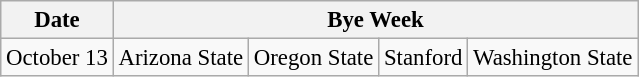<table class="wikitable" style="font-size:95%;">
<tr>
<th>Date</th>
<th colspan="4">Bye Week</th>
</tr>
<tr>
<td>October 13</td>
<td>Arizona State</td>
<td>Oregon State</td>
<td>Stanford</td>
<td>Washington State</td>
</tr>
</table>
